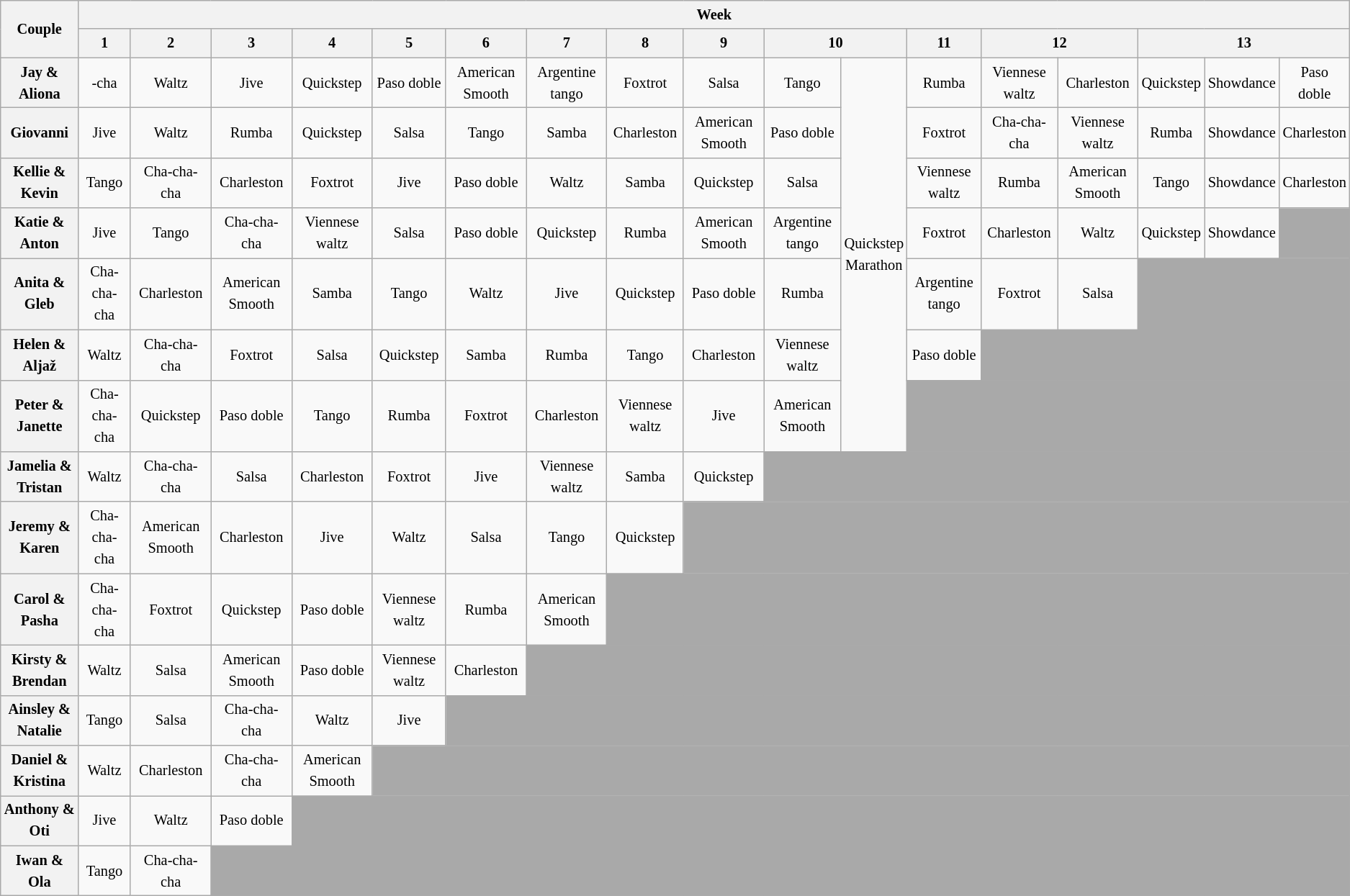<table class="wikitable unsortable" style="text-align:center; font-size:85%; line-height:20px">
<tr>
<th rowspan="2">Couple</th>
<th colspan="17">Week</th>
</tr>
<tr>
<th scope="col">1</th>
<th scope="col">2</th>
<th scope="col">3</th>
<th scope="col">4</th>
<th scope="col">5</th>
<th scope="col">6</th>
<th scope="col">7</th>
<th scope="col">8</th>
<th scope="col">9</th>
<th scope="col" colspan="2">10</th>
<th scope="col">11</th>
<th scope="col" colspan="2">12</th>
<th scope="col" colspan="3">13</th>
</tr>
<tr>
<th scope="row">Jay & Aliona</th>
<td>-cha</td>
<td>Waltz</td>
<td>Jive</td>
<td>Quickstep</td>
<td>Paso doble</td>
<td>American Smooth</td>
<td>Argentine tango</td>
<td>Foxtrot</td>
<td>Salsa</td>
<td>Tango</td>
<td rowspan="7">Quickstep<br>Marathon</td>
<td>Rumba</td>
<td>Viennese waltz</td>
<td>Charleston</td>
<td>Quickstep</td>
<td>Showdance</td>
<td>Paso doble</td>
</tr>
<tr>
<th scope="row"> Giovanni</th>
<td>Jive</td>
<td>Waltz</td>
<td>Rumba</td>
<td>Quickstep</td>
<td>Salsa</td>
<td>Tango</td>
<td>Samba</td>
<td>Charleston</td>
<td>American Smooth</td>
<td>Paso doble</td>
<td>Foxtrot</td>
<td>Cha-cha-cha</td>
<td>Viennese waltz</td>
<td>Rumba</td>
<td>Showdance</td>
<td>Charleston</td>
</tr>
<tr>
<th scope="row">Kellie & Kevin</th>
<td>Tango</td>
<td>Cha-cha-cha</td>
<td>Charleston</td>
<td>Foxtrot</td>
<td>Jive</td>
<td>Paso doble</td>
<td>Waltz</td>
<td>Samba</td>
<td>Quickstep</td>
<td>Salsa</td>
<td>Viennese waltz</td>
<td>Rumba</td>
<td>American Smooth</td>
<td>Tango</td>
<td>Showdance</td>
<td>Charleston</td>
</tr>
<tr>
<th scope="row">Katie & Anton</th>
<td>Jive</td>
<td>Tango</td>
<td>Cha-cha-cha</td>
<td>Viennese waltz</td>
<td>Salsa</td>
<td>Paso doble</td>
<td>Quickstep</td>
<td>Rumba</td>
<td>American Smooth</td>
<td>Argentine tango</td>
<td>Foxtrot</td>
<td>Charleston</td>
<td>Waltz</td>
<td>Quickstep</td>
<td>Showdance</td>
<td bgcolor="darkgrey"></td>
</tr>
<tr>
<th scope="row">Anita & Gleb</th>
<td>Cha-cha-cha</td>
<td>Charleston</td>
<td>American Smooth</td>
<td>Samba</td>
<td>Tango</td>
<td>Waltz</td>
<td>Jive</td>
<td>Quickstep</td>
<td>Paso doble</td>
<td>Rumba</td>
<td>Argentine tango</td>
<td>Foxtrot</td>
<td>Salsa</td>
<td colspan="3" bgcolor="darkgrey"></td>
</tr>
<tr>
<th scope="row">Helen & Aljaž</th>
<td>Waltz</td>
<td>Cha-cha-cha</td>
<td>Foxtrot</td>
<td>Salsa</td>
<td>Quickstep</td>
<td>Samba</td>
<td>Rumba</td>
<td>Tango</td>
<td>Charleston</td>
<td>Viennese waltz</td>
<td>Paso doble</td>
<td colspan="5" bgcolor="darkgrey"></td>
</tr>
<tr>
<th scope="row">Peter & Janette</th>
<td>Cha-cha-cha</td>
<td>Quickstep</td>
<td>Paso doble</td>
<td>Tango</td>
<td>Rumba</td>
<td>Foxtrot</td>
<td>Charleston</td>
<td>Viennese waltz</td>
<td>Jive</td>
<td>American Smooth</td>
<td colspan="6" bgcolor="darkgrey"></td>
</tr>
<tr>
<th scope="row">Jamelia & Tristan</th>
<td>Waltz</td>
<td>Cha-cha-cha</td>
<td>Salsa</td>
<td>Charleston</td>
<td>Foxtrot</td>
<td>Jive</td>
<td>Viennese waltz</td>
<td>Samba</td>
<td>Quickstep</td>
<td colspan="8" bgcolor="darkgrey"></td>
</tr>
<tr>
<th scope="row">Jeremy & Karen</th>
<td>Cha-cha-cha</td>
<td>American Smooth</td>
<td>Charleston</td>
<td>Jive</td>
<td>Waltz</td>
<td>Salsa</td>
<td>Tango</td>
<td>Quickstep</td>
<td colspan="9" bgcolor="darkgrey"></td>
</tr>
<tr>
<th scope="row">Carol & Pasha</th>
<td>Cha-cha-cha</td>
<td>Foxtrot</td>
<td>Quickstep</td>
<td>Paso doble</td>
<td>Viennese waltz</td>
<td>Rumba</td>
<td>American Smooth</td>
<td colspan="10" bgcolor="darkgrey"></td>
</tr>
<tr>
<th scope="row">Kirsty & Brendan</th>
<td>Waltz</td>
<td>Salsa</td>
<td>American Smooth</td>
<td>Paso doble</td>
<td>Viennese waltz</td>
<td>Charleston</td>
<td colspan="11" bgcolor="darkgrey"></td>
</tr>
<tr>
<th scope="row">Ainsley & Natalie</th>
<td>Tango</td>
<td>Salsa</td>
<td>Cha-cha-cha</td>
<td>Waltz</td>
<td>Jive</td>
<td colspan="12" bgcolor="darkgrey"></td>
</tr>
<tr>
<th scope="row">Daniel & Kristina</th>
<td>Waltz</td>
<td>Charleston</td>
<td>Cha-cha-cha</td>
<td>American Smooth</td>
<td colspan="13" bgcolor="darkgrey"></td>
</tr>
<tr>
<th scope="row">Anthony & Oti</th>
<td>Jive</td>
<td>Waltz</td>
<td>Paso doble</td>
<td colspan="14" bgcolor="darkgrey"></td>
</tr>
<tr>
<th scope="row">Iwan & Ola</th>
<td>Tango</td>
<td>Cha-cha-cha</td>
<td colspan="15" bgcolor="darkgrey"></td>
</tr>
</table>
